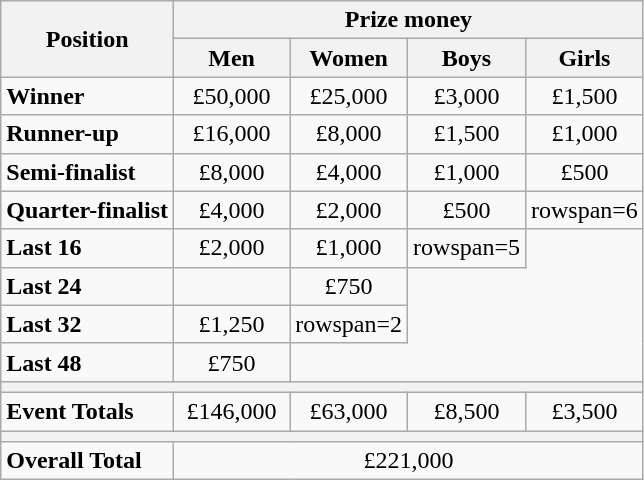<table class="wikitable">
<tr>
<th rowspan=2>Position</th>
<th colspan=4>Prize money</th>
</tr>
<tr>
<th width=70px>Men</th>
<th width=70px>Women</th>
<th width=70px>Boys</th>
<th width=70px>Girls</th>
</tr>
<tr>
<td><strong>Winner</strong></td>
<td align="center">£50,000</td>
<td align="center">£25,000</td>
<td align="center">£3,000</td>
<td align="center">£1,500</td>
</tr>
<tr>
<td><strong>Runner-up</strong></td>
<td align="center">£16,000</td>
<td align="center">£8,000</td>
<td align="center">£1,500</td>
<td align="center">£1,000</td>
</tr>
<tr>
<td><strong>Semi-finalist</strong></td>
<td align="center">£8,000</td>
<td align="center">£4,000</td>
<td align="center">£1,000</td>
<td align="center">£500</td>
</tr>
<tr>
<td><strong>Quarter-finalist</strong></td>
<td align="center">£4,000</td>
<td align="center">£2,000</td>
<td align="center">£500</td>
<td>rowspan=6 </td>
</tr>
<tr>
<td><strong>Last 16</strong></td>
<td align="center">£2,000</td>
<td align="center">£1,000</td>
<td>rowspan=5 </td>
</tr>
<tr>
<td><strong>Last 24</strong></td>
<td></td>
<td align="center">£750</td>
</tr>
<tr>
<td><strong>Last 32</strong></td>
<td align="center">£1,250</td>
<td>rowspan=2 </td>
</tr>
<tr>
<td><strong>Last 48</strong></td>
<td align="center">£750</td>
</tr>
<tr>
<th colspan="5"></th>
</tr>
<tr>
<td><strong>Event Totals</strong></td>
<td align="center">£146,000</td>
<td align="center">£63,000</td>
<td align="center">£8,500</td>
<td align="center">£3,500</td>
</tr>
<tr>
<th colspan="5"></th>
</tr>
<tr>
<td><strong>Overall Total</strong></td>
<td colspan="5" align="center">£221,000</td>
</tr>
</table>
